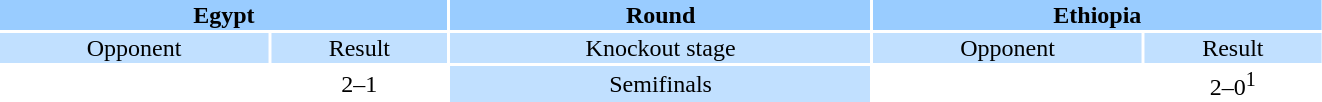<table style="width:70%; text-align:center;">
<tr style="vertical-align:top; background:#9cf;">
<th colspan=2 style="width:1*">Egypt</th>
<th><strong>Round</strong></th>
<th colspan=2 style="width:1*">Ethiopia</th>
</tr>
<tr style="vertical-align:top; background:#c1e0ff;">
<td>Opponent</td>
<td>Result</td>
<td>Knockout stage</td>
<td>Opponent</td>
<td>Result</td>
</tr>
<tr>
<td align=left></td>
<td>2–1</td>
<td style="background:#c1e0ff;">Semifinals</td>
<td align=left></td>
<td>2–0<sup>1</sup></td>
</tr>
</table>
